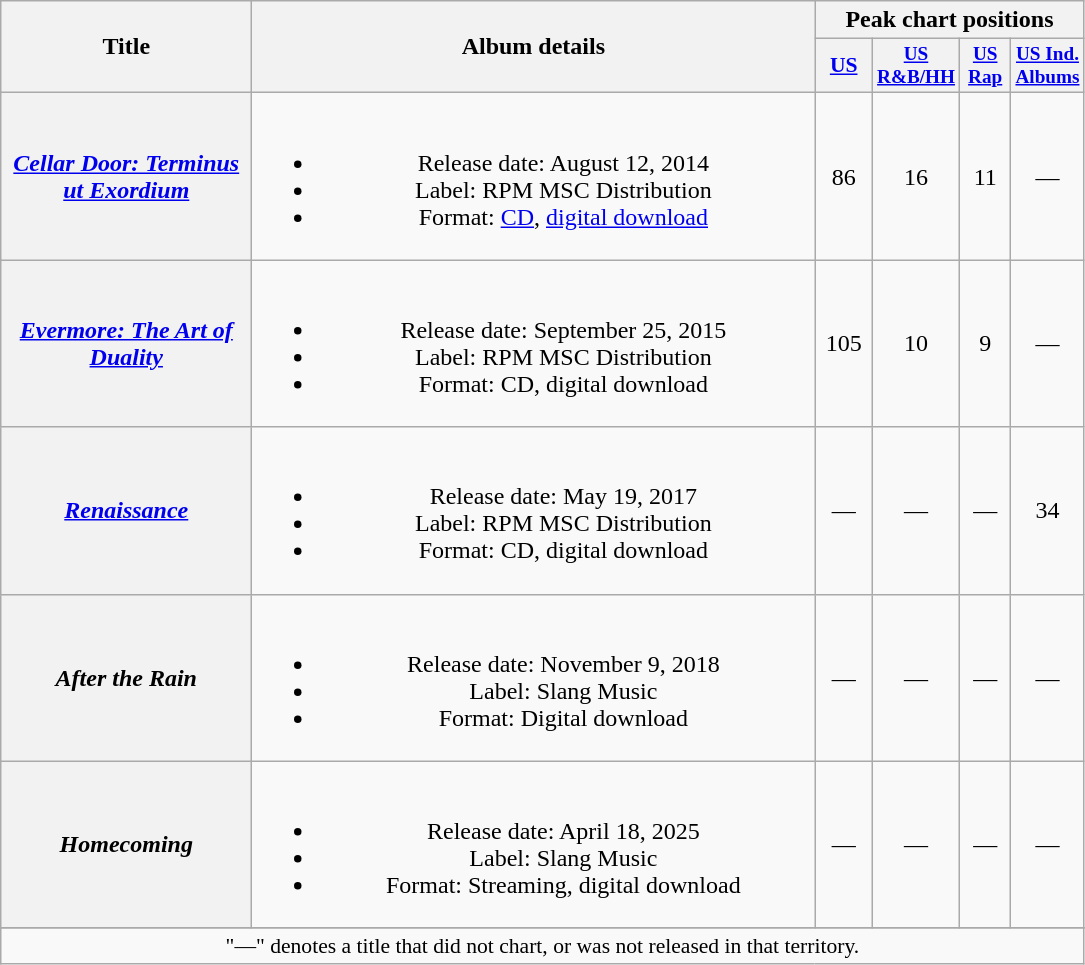<table class="wikitable plainrowheaders" style="text-align:center;">
<tr>
<th scope="col" rowspan="2" style="width:10em;">Title</th>
<th scope="col" rowspan="2" style="width:23em;">Album details</th>
<th scope="col" colspan="4">Peak chart positions</th>
</tr>
<tr>
<th scope="col" style="width:2.2em;font-size:90%;"><a href='#'>US</a></th>
<th scope="col" style="width:2.2em;font-size:80%;"><a href='#'>US R&B/HH</a></th>
<th scope="col" style="width:2.2em;font-size:80%;"><a href='#'>US Rap</a></th>
<th scope="col" style="width:2.2em;font-size:80%;"><a href='#'>US Ind. Albums</a></th>
</tr>
<tr>
<th scope="row"><em><a href='#'>Cellar Door: Terminus ut Exordium</a></em></th>
<td><br><ul><li>Release date: August 12, 2014</li><li>Label: RPM MSC Distribution</li><li>Format: <a href='#'>CD</a>, <a href='#'>digital download</a></li></ul></td>
<td>86</td>
<td>16</td>
<td>11</td>
<td>—</td>
</tr>
<tr>
<th scope="row"><em><a href='#'>Evermore: The Art of Duality</a></em></th>
<td><br><ul><li>Release date: September 25, 2015</li><li>Label: RPM MSC Distribution</li><li>Format: CD, digital download</li></ul></td>
<td>105</td>
<td>10</td>
<td>9</td>
<td>—</td>
</tr>
<tr>
<th scope="row"><em><a href='#'>Renaissance</a></em></th>
<td><br><ul><li>Release date: May 19, 2017</li><li>Label: RPM MSC Distribution</li><li>Format: CD, digital download</li></ul></td>
<td>—</td>
<td>—</td>
<td>—</td>
<td>34</td>
</tr>
<tr>
<th scope="row"><em>After the Rain</em></th>
<td><br><ul><li>Release date: November 9, 2018</li><li>Label: Slang Music</li><li>Format: Digital download</li></ul></td>
<td>—</td>
<td>—</td>
<td>—</td>
<td>—</td>
</tr>
<tr>
<th scope="row"><em>Homecoming</em></th>
<td><br><ul><li>Release date: April 18, 2025</li><li>Label: Slang Music</li><li>Format: Streaming, digital download</li></ul></td>
<td>—</td>
<td>—</td>
<td>—</td>
<td>—</td>
</tr>
<tr>
</tr>
<tr>
<td colspan="14" style="font-size:90%">"—" denotes a title that did not chart, or was not released in that territory.</td>
</tr>
</table>
